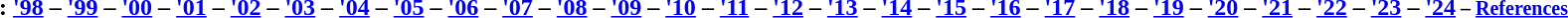<table id="toc" class="toc" summary="Contents" align="center">
<tr>
<th>:</th>
<td><strong><a href='#'>'98</a> – <a href='#'>'99</a> – <a href='#'>'00</a> – <a href='#'>'01</a> – <a href='#'>'02</a> – <a href='#'>'03</a> – <a href='#'>'04</a> – <a href='#'>'05</a> – <a href='#'>'06</a> – <a href='#'>'07</a> – <a href='#'>'08</a> – <a href='#'>'09</a> – <a href='#'>'10</a> – <a href='#'>'11</a> – <a href='#'>'12</a> – <a href='#'>'13</a> – <a href='#'>'14</a> – <a href='#'>'15</a> – <a href='#'>'16</a> – <a href='#'>'17</a> – <a href='#'>'18</a> – <a href='#'>'19</a> – <a href='#'>'20</a> – <a href='#'>'21</a> – <a href='#'>'22</a> – <a href='#'>'23</a> – <a href='#'>'24</a><small> – <a href='#'>References</a></small> </strong></td>
</tr>
</table>
